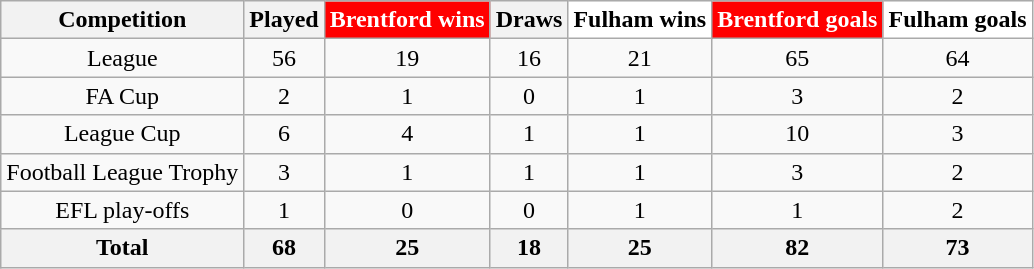<table class="wikitable" style="text-align: center;">
<tr>
<th>Competition</th>
<th>Played</th>
<th align="center"; style="background:#FF0000; color:#FFF">Brentford wins</th>
<th>Draws</th>
<th align="center"; style="background:#FFF; color:#000">Fulham wins</th>
<th align="center"; style="background:#FF0000; color:#FFF">Brentford goals</th>
<th align="center"; style="background:#FFF; color:#000">Fulham goals</th>
</tr>
<tr>
<td>League</td>
<td>56</td>
<td>19</td>
<td>16</td>
<td>21</td>
<td>65</td>
<td>64</td>
</tr>
<tr>
<td>FA Cup</td>
<td>2</td>
<td>1</td>
<td>0</td>
<td>1</td>
<td>3</td>
<td>2</td>
</tr>
<tr>
<td>League Cup</td>
<td>6</td>
<td>4</td>
<td>1</td>
<td>1</td>
<td>10</td>
<td>3</td>
</tr>
<tr>
<td>Football League Trophy</td>
<td>3</td>
<td>1</td>
<td>1</td>
<td>1</td>
<td>3</td>
<td>2</td>
</tr>
<tr>
<td>EFL play-offs</td>
<td>1</td>
<td>0</td>
<td>0</td>
<td>1</td>
<td>1</td>
<td>2</td>
</tr>
<tr>
<th>Total</th>
<th>68</th>
<th>25</th>
<th>18</th>
<th>25</th>
<th>82</th>
<th>73</th>
</tr>
</table>
